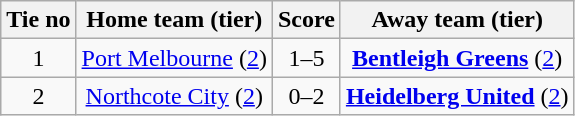<table class="wikitable" style="text-align:center">
<tr>
<th>Tie no</th>
<th>Home team (tier)</th>
<th>Score</th>
<th>Away team (tier)</th>
</tr>
<tr>
<td>1</td>
<td><a href='#'>Port Melbourne</a> (<a href='#'>2</a>)</td>
<td>1–5</td>
<td><strong><a href='#'>Bentleigh Greens</a></strong> (<a href='#'>2</a>)</td>
</tr>
<tr>
<td>2</td>
<td><a href='#'>Northcote City</a> (<a href='#'>2</a>)</td>
<td>0–2</td>
<td><strong><a href='#'>Heidelberg United</a></strong> (<a href='#'>2</a>)</td>
</tr>
</table>
